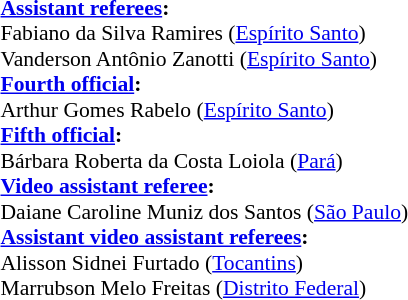<table width=50% style="font-size: 90%">
<tr>
<td><br><strong><a href='#'>Assistant referees</a>:</strong>
<br>Fabiano da Silva Ramires (<a href='#'>Espírito Santo</a>)
<br>Vanderson Antônio Zanotti (<a href='#'>Espírito Santo</a>)
<br><strong><a href='#'>Fourth official</a>:</strong>
<br>Arthur Gomes Rabelo (<a href='#'>Espírito Santo</a>)
<br><strong><a href='#'>Fifth official</a>:</strong>
<br>Bárbara Roberta da Costa Loiola (<a href='#'>Pará</a>)
<br><strong><a href='#'>Video assistant referee</a>:</strong>
<br>Daiane Caroline Muniz dos Santos (<a href='#'>São Paulo</a>)
<br><strong><a href='#'>Assistant video assistant referees</a>:</strong>
<br>Alisson Sidnei Furtado (<a href='#'>Tocantins</a>)
<br>Marrubson Melo Freitas (<a href='#'>Distrito Federal</a>)</td>
</tr>
</table>
